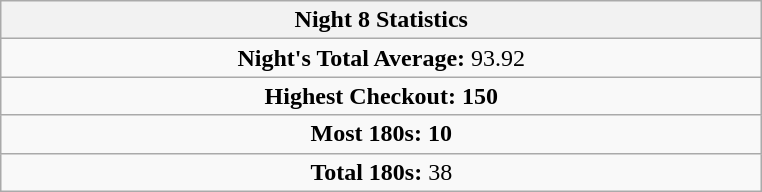<table class=wikitable style="text-align:center">
<tr>
<th width=500>Night 8 Statistics</th>
</tr>
<tr align=center>
<td colspan="3"><strong>Night's Total Average:</strong> 93.92</td>
</tr>
<tr align=center>
<td colspan="3"><strong>Highest Checkout:</strong>  <strong>150</strong></td>
</tr>
<tr align=center>
<td colspan="3"><strong>Most 180s:</strong>  <strong>10</strong></td>
</tr>
<tr align=center>
<td colspan="3"><strong>Total 180s:</strong> 38</td>
</tr>
</table>
